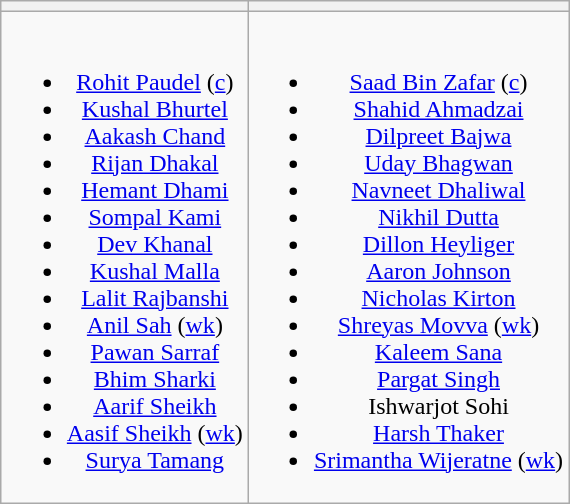<table class="wikitable" style="text-align:center; margin:auto">
<tr>
<th></th>
<th></th>
</tr>
<tr style="vertical-align:top">
<td><br><ul><li><a href='#'>Rohit Paudel</a> (<a href='#'>c</a>)</li><li><a href='#'>Kushal Bhurtel</a></li><li><a href='#'>Aakash Chand</a></li><li><a href='#'>Rijan Dhakal</a></li><li><a href='#'>Hemant Dhami</a></li><li><a href='#'>Sompal Kami</a></li><li><a href='#'>Dev Khanal</a></li><li><a href='#'>Kushal Malla</a></li><li><a href='#'>Lalit Rajbanshi</a></li><li><a href='#'>Anil Sah</a> (<a href='#'>wk</a>)</li><li><a href='#'>Pawan Sarraf</a></li><li><a href='#'>Bhim Sharki</a></li><li><a href='#'>Aarif Sheikh</a></li><li><a href='#'>Aasif Sheikh</a> (<a href='#'>wk</a>)</li><li><a href='#'>Surya Tamang</a></li></ul></td>
<td><br><ul><li><a href='#'>Saad Bin Zafar</a> (<a href='#'>c</a>)</li><li><a href='#'>Shahid Ahmadzai</a></li><li><a href='#'>Dilpreet Bajwa</a></li><li><a href='#'>Uday Bhagwan</a></li><li><a href='#'>Navneet Dhaliwal</a></li><li><a href='#'>Nikhil Dutta</a></li><li><a href='#'>Dillon Heyliger</a></li><li><a href='#'>Aaron Johnson</a></li><li><a href='#'>Nicholas Kirton</a></li><li><a href='#'>Shreyas Movva</a> (<a href='#'>wk</a>)</li><li><a href='#'>Kaleem Sana</a></li><li><a href='#'>Pargat Singh</a></li><li>Ishwarjot Sohi</li><li><a href='#'>Harsh Thaker</a></li><li><a href='#'>Srimantha Wijeratne</a> (<a href='#'>wk</a>)</li></ul></td>
</tr>
</table>
